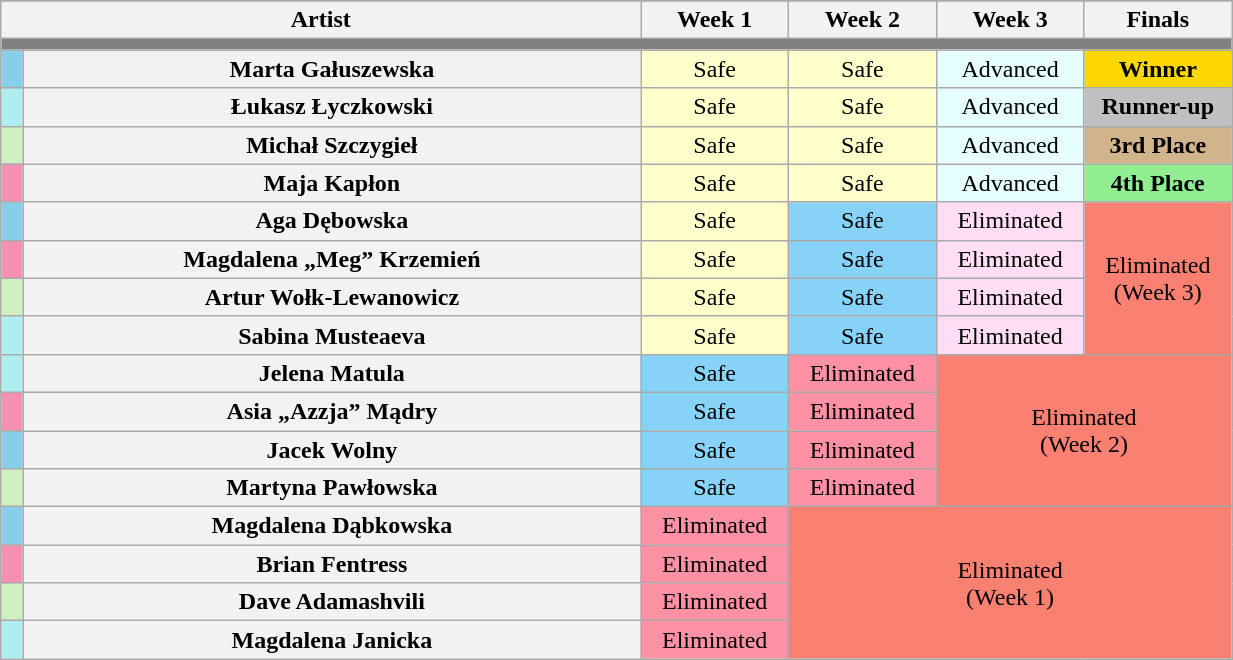<table class="wikitable" style="text-align:center; width:65%;">
<tr>
</tr>
<tr>
<th colspan="2">Artist</th>
<th style="width:12%;">Week 1</th>
<th style="width:12%;">Week 2</th>
<th style="width:12%;">Week 3</th>
<th style="width:12%;">Finals</th>
</tr>
<tr>
<th colspan="6" style="background:gray;"></th>
</tr>
<tr>
<td style="background:#87ceeb;"></td>
<th>Marta Gałuszewska</th>
<td style="background:#ffc;">Safe</td>
<td style="background:#ffc;">Safe</td>
<td style="background:#E7FEFF;">Advanced</td>
<th style="background:gold;">Winner</th>
</tr>
<tr>
<td style="background:#afeeee;"></td>
<th>Łukasz Łyczkowski</th>
<td style="background:#ffc;">Safe</td>
<td style="background:#ffc;">Safe</td>
<td style="background:#E7FEFF;">Advanced</td>
<th style="background:silver;">Runner-up</th>
</tr>
<tr>
<td style="background:#d0f0c0;"></td>
<th>Michał Szczygieł</th>
<td style="background:#ffc;">Safe</td>
<td style="background:#ffc;">Safe</td>
<td style="background:#E7FEFF;">Advanced</td>
<th style="background:tan;">3rd Place</th>
</tr>
<tr>
<th style="background:#F78FB2;"></th>
<th>Maja Kapłon</th>
<td style="background:#ffc;">Safe</td>
<td style="background:#ffc;">Safe</td>
<td style="background:#E7FEFF;">Advanced</td>
<th style="background:lightgreen;">4th Place</th>
</tr>
<tr>
<th style="background:#87ceeb;"></th>
<th>Aga Dębowska</th>
<td style="background:#ffc;">Safe</td>
<td style="background:#87D3F8;">Safe</td>
<td style="background:#FFDDF4;">Eliminated</td>
<td colspan="1" rowspan="4" style="background:salmon;">Eliminated<br>(Week 3)</td>
</tr>
<tr>
<th style="background:#F78FB2;"></th>
<th>Magdalena „Meg” Krzemień</th>
<td style="background:#ffc;">Safe</td>
<td style="background:#87D3F8;">Safe</td>
<td style="background:#FFDDF4;">Eliminated</td>
</tr>
<tr>
<th style="background:#d0f0c0;"></th>
<th>Artur Wołk-Lewanowicz</th>
<td style="background:#ffc;">Safe</td>
<td style="background:#87D3F8;">Safe</td>
<td style="background:#FFDDF4;">Eliminated</td>
</tr>
<tr>
<th style="background:#afeeee;"></th>
<th>Sabina Musteaeva</th>
<td style="background:#ffc;">Safe</td>
<td style="background:#87D3F8;">Safe</td>
<td style="background:#FFDDF4;">Eliminated</td>
</tr>
<tr>
<th style="background:#afeeee;"></th>
<th>Jelena Matula</th>
<td style="background:#87D3F8;">Safe</td>
<td style="background:#FF91A4;">Eliminated</td>
<td colspan="4" rowspan="4" style="background:salmon;">Eliminated<br>(Week 2)</td>
</tr>
<tr>
<th style="background:#F78FB2;"></th>
<th>Asia „Azzja” Mądry</th>
<td style="background:#87D3F8;">Safe</td>
<td style="background:#FF91A4;">Eliminated</td>
</tr>
<tr>
<th style="background:#87ceeb;"></th>
<th>Jacek Wolny</th>
<td style="background:#87D3F8;">Safe</td>
<td style="background:#FF91A4;">Eliminated</td>
</tr>
<tr>
<th style="background:#d0f0c0;"></th>
<th>Martyna Pawłowska</th>
<td style="background:#87D3F8;">Safe</td>
<td style="background:#FF91A4;">Eliminated</td>
</tr>
<tr>
<th style="background:#87ceeb;"></th>
<th>Magdalena Dąbkowska</th>
<td style="background:#FF91A4;">Eliminated</td>
<td colspan="4" rowspan="8" style="background:salmon;">Eliminated<br>(Week 1)</td>
</tr>
<tr>
<th style="background:#F78FB2;"></th>
<th>Brian Fentress</th>
<td style="background:#FF91A4;">Eliminated</td>
</tr>
<tr>
<th style="background:#d0f0c0;"></th>
<th>Dave Adamashvili</th>
<td style="background:#FF91A4;">Eliminated</td>
</tr>
<tr>
<th style="background:#afeeee;"></th>
<th>Magdalena Janicka</th>
<td style="background:#FF91A4;">Eliminated</td>
</tr>
</table>
